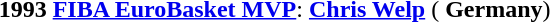<table width=95%>
<tr align=center>
<td><strong>1993 <a href='#'>FIBA EuroBasket MVP</a></strong>: <strong><a href='#'>Chris Welp</a></strong> ( <strong>Germany</strong>)</td>
</tr>
</table>
